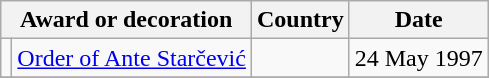<table class="wikitable" style="text-align:left;">
<tr>
<th colspan=2>Award or decoration</th>
<th>Country</th>
<th>Date</th>
</tr>
<tr>
<td></td>
<td><a href='#'>Order of Ante Starčević</a></td>
<td></td>
<td>24 May 1997</td>
</tr>
<tr>
</tr>
</table>
